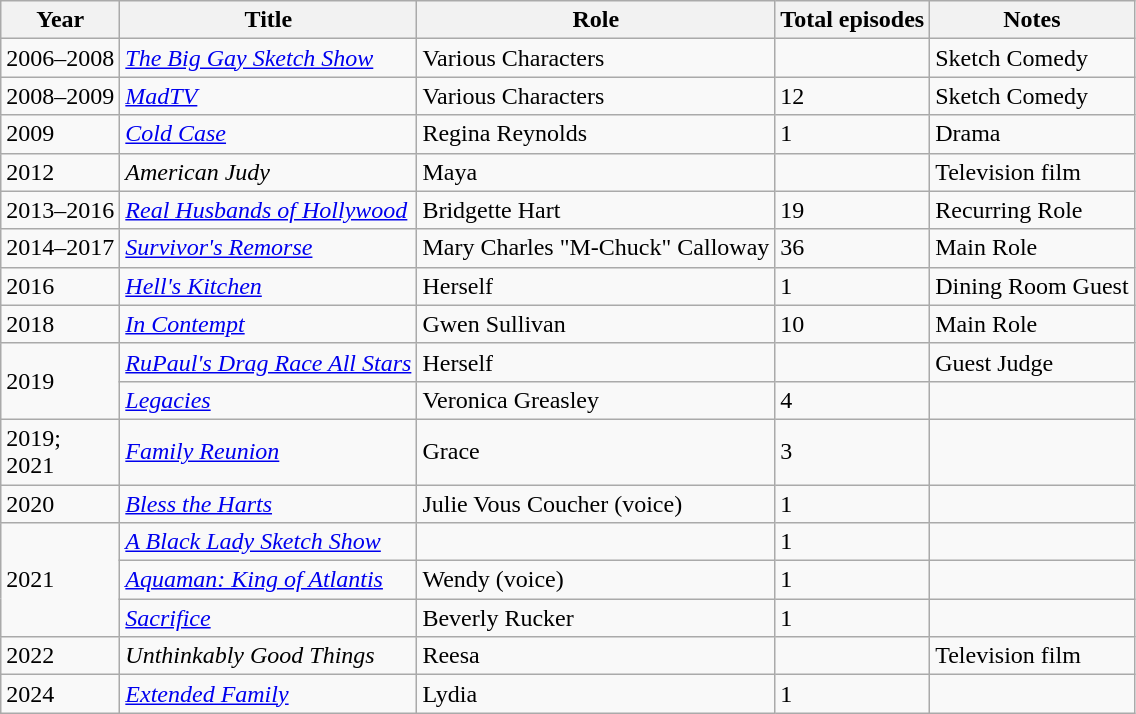<table class="wikitable">
<tr>
<th>Year</th>
<th>Title</th>
<th>Role</th>
<th>Total episodes</th>
<th>Notes</th>
</tr>
<tr>
<td>2006–2008</td>
<td><em><a href='#'>The Big Gay Sketch Show</a></em></td>
<td>Various Characters</td>
<td></td>
<td>Sketch Comedy</td>
</tr>
<tr>
<td>2008–2009</td>
<td><em><a href='#'>MadTV</a></em></td>
<td>Various Characters</td>
<td>12</td>
<td>Sketch Comedy</td>
</tr>
<tr>
<td>2009</td>
<td><em><a href='#'>Cold Case</a></em></td>
<td>Regina Reynolds</td>
<td>1</td>
<td>Drama</td>
</tr>
<tr>
<td>2012</td>
<td><em>American Judy</em></td>
<td>Maya</td>
<td></td>
<td>Television film</td>
</tr>
<tr>
<td>2013–2016</td>
<td><em><a href='#'>Real Husbands of Hollywood</a></em></td>
<td>Bridgette Hart</td>
<td>19</td>
<td>Recurring Role</td>
</tr>
<tr>
<td>2014–2017</td>
<td><em><a href='#'>Survivor's Remorse</a></em></td>
<td>Mary Charles "M-Chuck" Calloway</td>
<td>36</td>
<td>Main Role</td>
</tr>
<tr>
<td>2016</td>
<td><em><a href='#'>Hell's Kitchen</a></em></td>
<td>Herself</td>
<td>1</td>
<td>Dining Room Guest</td>
</tr>
<tr>
<td>2018</td>
<td><em><a href='#'>In Contempt</a></em></td>
<td>Gwen Sullivan</td>
<td>10</td>
<td>Main Role</td>
</tr>
<tr>
<td rowspan="2">2019</td>
<td><em><a href='#'>RuPaul's Drag Race All Stars</a></em></td>
<td>Herself</td>
<td></td>
<td>Guest Judge</td>
</tr>
<tr>
<td><em><a href='#'>Legacies</a></em></td>
<td>Veronica Greasley</td>
<td>4</td>
<td></td>
</tr>
<tr>
<td>2019;<br>2021</td>
<td><em><a href='#'>Family Reunion</a></em></td>
<td>Grace</td>
<td>3</td>
<td></td>
</tr>
<tr>
<td>2020</td>
<td><em><a href='#'>Bless the Harts</a></em></td>
<td>Julie Vous Coucher (voice)</td>
<td>1</td>
<td></td>
</tr>
<tr>
<td rowspan="3">2021</td>
<td><em><a href='#'>A Black Lady Sketch Show</a></em></td>
<td></td>
<td>1</td>
<td></td>
</tr>
<tr>
<td><em><a href='#'>Aquaman: King of Atlantis</a></em></td>
<td>Wendy (voice)</td>
<td>1</td>
<td></td>
</tr>
<tr>
<td><em><a href='#'>Sacrifice</a></em></td>
<td>Beverly Rucker</td>
<td>1</td>
<td></td>
</tr>
<tr>
<td>2022</td>
<td><em>Unthinkably Good Things</em></td>
<td>Reesa</td>
<td></td>
<td>Television film</td>
</tr>
<tr>
<td>2024</td>
<td><em><a href='#'>Extended Family</a></em></td>
<td>Lydia</td>
<td>1</td>
<td></td>
</tr>
</table>
